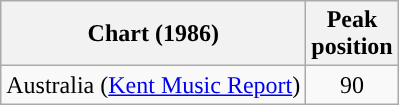<table class="wikitable">
<tr>
<th scope="col">Chart (1986)</th>
<th>Peak<br>position</th>
</tr>
<tr>
<td>Australia (<a href='#'>Kent Music Report</a>)</td>
<td align="center">90</td>
</tr>
</table>
